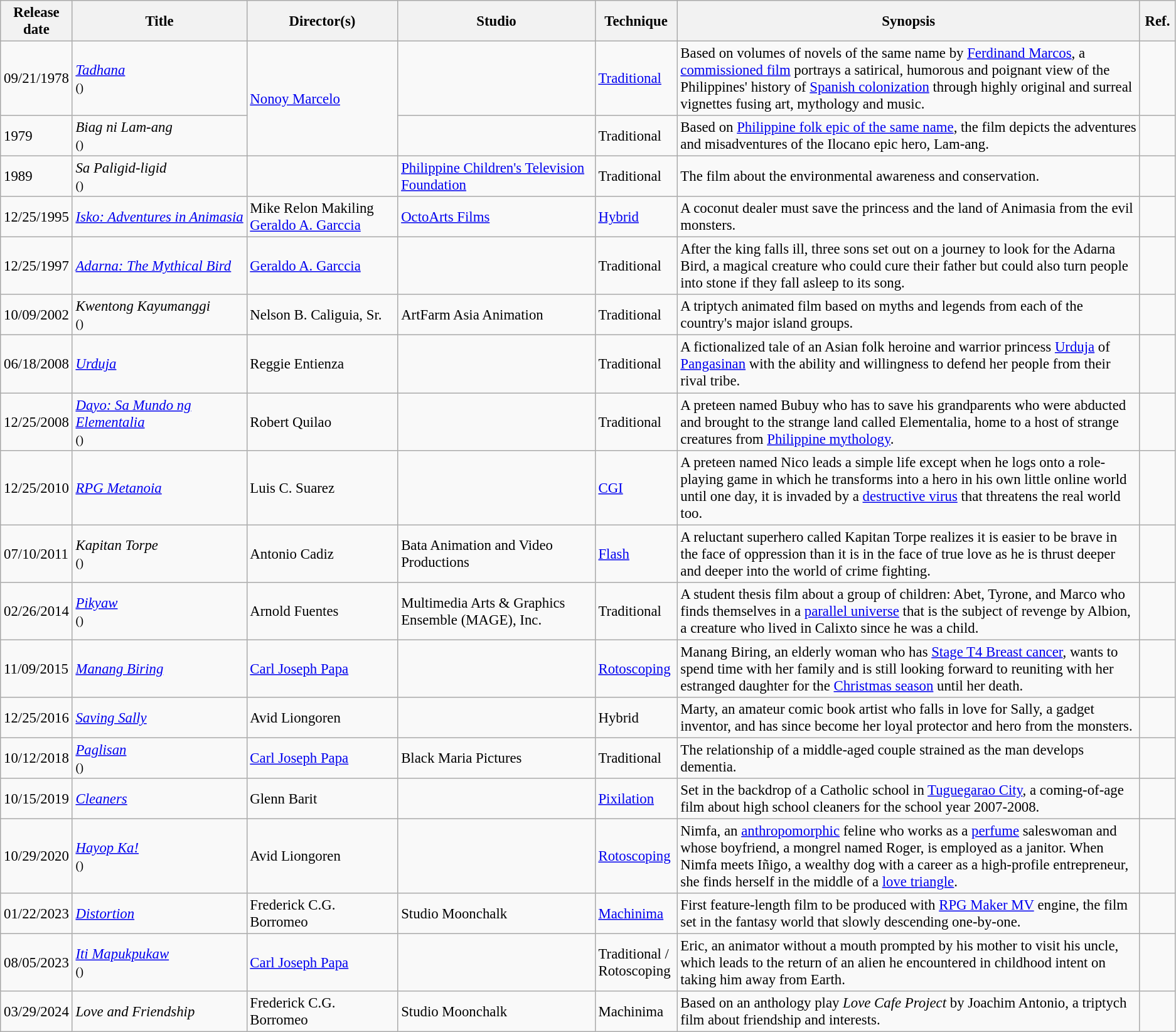<table class="wikitable plainrowheaders sortable" style="font-size: 95%;">
<tr>
<th width="5%"><strong>Release date</strong></th>
<th width="15%"><strong>Title</strong></th>
<th width="13%"><strong>Director(s)</strong></th>
<th width="17%">Studio</th>
<th width="7%">Technique</th>
<th width="40%"><strong>Synopsis</strong></th>
<th width="3%"><strong>Ref.</strong></th>
</tr>
<tr>
<td>09/21/1978</td>
<td><em><a href='#'>Tadhana</a></em><br><small>()</small></td>
<td rowspan="2"><a href='#'>Nonoy Marcelo</a></td>
<td></td>
<td><a href='#'>Traditional</a></td>
<td>Based on volumes of novels of the same name by <a href='#'>Ferdinand Marcos</a>, a <a href='#'>commissioned film</a> portrays a satirical, humorous and poignant view of the Philippines' history of <a href='#'>Spanish colonization</a> through highly original and surreal vignettes fusing art, mythology and music.</td>
<td></td>
</tr>
<tr>
<td>1979</td>
<td><em>Biag ni Lam-ang</em><br><small>()</small></td>
<td></td>
<td>Traditional</td>
<td>Based on <a href='#'>Philippine folk epic of the same name</a>, the film depicts the adventures and misadventures of the Ilocano epic hero, Lam-ang.</td>
<td></td>
</tr>
<tr>
<td>1989</td>
<td><em>Sa Paligid-ligid</em><br><small>()</small></td>
<td></td>
<td><a href='#'>Philippine Children's Television Foundation</a></td>
<td>Traditional</td>
<td>The film about the environmental awareness and conservation.</td>
<td></td>
</tr>
<tr>
<td>12/25/1995</td>
<td><em><a href='#'>Isko: Adventures in Animasia</a></em></td>
<td>Mike Relon Makiling<br><a href='#'>Geraldo A. Garccia</a></td>
<td><a href='#'>OctoArts Films</a></td>
<td><a href='#'>Hybrid</a></td>
<td>A coconut dealer must save the princess and the land of Animasia from the evil monsters.</td>
<td></td>
</tr>
<tr>
<td>12/25/1997</td>
<td><em><a href='#'>Adarna: The Mythical Bird</a></em></td>
<td><a href='#'>Geraldo A. Garccia</a></td>
<td></td>
<td>Traditional</td>
<td>After the king falls ill, three sons set out on a journey to look for the Adarna Bird, a magical creature who could cure their father but could also turn people into stone if they fall asleep to its song.</td>
<td></td>
</tr>
<tr>
<td>10/09/2002</td>
<td><em>Kwentong Kayumanggi</em><br><small>()</small></td>
<td>Nelson B. Caliguia, Sr.</td>
<td>ArtFarm Asia Animation</td>
<td>Traditional</td>
<td>A triptych animated film based on myths and legends from each of the country's major island groups.</td>
<td></td>
</tr>
<tr>
<td>06/18/2008</td>
<td><em><a href='#'>Urduja</a></em></td>
<td>Reggie Entienza</td>
<td></td>
<td>Traditional</td>
<td>A fictionalized tale of an Asian folk heroine and warrior princess <a href='#'>Urduja</a> of <a href='#'>Pangasinan</a> with the ability and willingness to defend her people from their rival tribe.</td>
<td></td>
</tr>
<tr>
<td>12/25/2008</td>
<td><em><a href='#'>Dayo: Sa Mundo ng Elementalia</a></em><br><small>()</small></td>
<td>Robert Quilao</td>
<td></td>
<td>Traditional</td>
<td>A preteen named Bubuy who has to save his grandparents who were abducted and brought to the strange land called Elementalia, home to a host of strange creatures from <a href='#'>Philippine mythology</a>.</td>
<td></td>
</tr>
<tr>
<td>12/25/2010</td>
<td><em><a href='#'>RPG Metanoia</a></em></td>
<td>Luis C. Suarez</td>
<td></td>
<td><a href='#'>CGI</a></td>
<td>A preteen named Nico leads a simple life except when he logs onto a role-playing game in which he transforms into a hero in his own little online world until one day, it is invaded by a <a href='#'>destructive virus</a> that threatens the real world too.</td>
<td></td>
</tr>
<tr>
<td>07/10/2011</td>
<td><em>Kapitan Torpe</em><br><small>()</small></td>
<td>Antonio Cadiz</td>
<td>Bata Animation and Video Productions</td>
<td><a href='#'>Flash</a></td>
<td>A reluctant superhero called Kapitan Torpe realizes it is easier to be brave in the face of oppression than it is in the face of true love as he is thrust deeper and deeper into the world of crime fighting.</td>
<td></td>
</tr>
<tr>
<td>02/26/2014</td>
<td><em><a href='#'>Pikyaw</a></em><br><small>()</small></td>
<td>Arnold Fuentes</td>
<td>Multimedia Arts & Graphics Ensemble (MAGE), Inc.</td>
<td>Traditional</td>
<td>A student thesis film about a group of children: Abet, Tyrone, and Marco who finds themselves in a <a href='#'>parallel universe</a> that is the subject of revenge by Albion, a creature who lived in Calixto since he was a child.</td>
<td></td>
</tr>
<tr>
<td>11/09/2015</td>
<td><em><a href='#'>Manang Biring</a></em></td>
<td><a href='#'>Carl Joseph Papa</a></td>
<td></td>
<td><a href='#'>Rotoscoping</a></td>
<td>Manang Biring, an elderly woman who has <a href='#'>Stage T4 Breast cancer</a>, wants to spend time with her family and is still looking forward to reuniting with her estranged daughter for the <a href='#'>Christmas season</a> until her death.</td>
<td></td>
</tr>
<tr>
<td>12/25/2016</td>
<td><em><a href='#'>Saving Sally</a></em></td>
<td>Avid Liongoren</td>
<td></td>
<td>Hybrid</td>
<td>Marty, an amateur comic book artist who falls in love for Sally, a gadget inventor, and has since become her loyal protector and hero from the monsters.</td>
<td></td>
</tr>
<tr>
<td>10/12/2018</td>
<td><em><a href='#'>Paglisan</a></em><br><small>()</small></td>
<td><a href='#'>Carl Joseph Papa</a></td>
<td>Black Maria Pictures</td>
<td>Traditional</td>
<td>The relationship of a middle-aged couple strained as the man develops dementia.</td>
<td></td>
</tr>
<tr>
<td>10/15/2019</td>
<td><em><a href='#'>Cleaners</a></em></td>
<td>Glenn Barit</td>
<td></td>
<td><a href='#'>Pixilation</a></td>
<td>Set in the backdrop of a Catholic school in <a href='#'>Tuguegarao City</a>, a coming-of-age film about high school cleaners for the school year 2007-2008.</td>
<td></td>
</tr>
<tr>
<td>10/29/2020</td>
<td><em><a href='#'>Hayop Ka!</a></em><br><small>()</small></td>
<td>Avid Liongoren</td>
<td></td>
<td><a href='#'>Rotoscoping</a></td>
<td>Nimfa, an <a href='#'>anthropomorphic</a> feline who works as a <a href='#'>perfume</a> saleswoman and whose boyfriend, a mongrel named Roger, is employed as a janitor. When Nimfa meets Iñigo, a wealthy dog with a career as a high-profile entrepreneur, she finds herself in the middle of a <a href='#'>love triangle</a>.</td>
<td></td>
</tr>
<tr>
<td>01/22/2023</td>
<td><em><a href='#'>Distortion</a></em></td>
<td>Frederick C.G. Borromeo</td>
<td>Studio Moonchalk</td>
<td><a href='#'>Machinima</a></td>
<td>First feature-length film to be produced with <a href='#'>RPG Maker MV</a> engine, the film set in the fantasy world that slowly descending one-by-one.</td>
<td></td>
</tr>
<tr>
<td>08/05/2023</td>
<td><em><a href='#'>Iti Mapukpukaw</a></em><br><small>()</small></td>
<td><a href='#'>Carl Joseph Papa</a></td>
<td></td>
<td>Traditional / Rotoscoping</td>
<td>Eric, an animator without a mouth prompted by his mother to visit his uncle, which leads to the return of an alien he encountered in childhood intent on taking him away from Earth.</td>
<td></td>
</tr>
<tr>
<td>03/29/2024</td>
<td><em>Love and Friendship</em></td>
<td>Frederick C.G. Borromeo</td>
<td>Studio Moonchalk</td>
<td>Machinima</td>
<td>Based on an anthology play <em>Love Cafe Project</em> by Joachim Antonio, a triptych film about friendship and interests.</td>
<td></td>
</tr>
</table>
